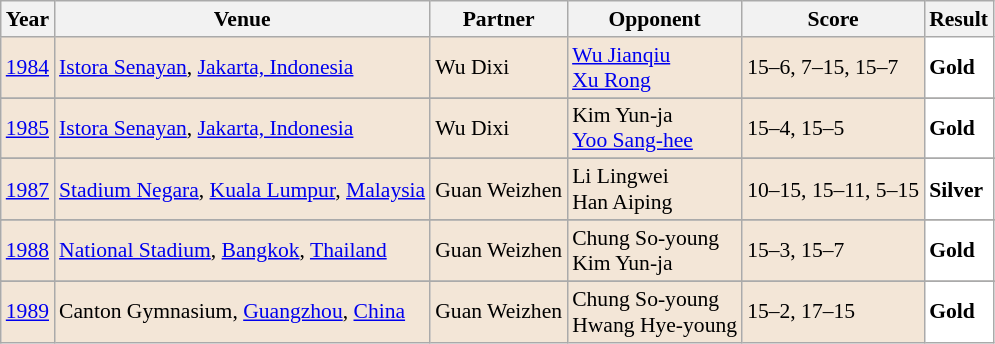<table class="sortable wikitable" style="font-size: 90%;">
<tr>
<th>Year</th>
<th>Venue</th>
<th>Partner</th>
<th>Opponent</th>
<th>Score</th>
<th>Result</th>
</tr>
<tr style="background:#F3E6D7">
<td align="center"><a href='#'>1984</a></td>
<td align="left"><a href='#'>Istora Senayan</a>, <a href='#'>Jakarta, Indonesia</a></td>
<td align="left"> Wu Dixi</td>
<td align="left"> <a href='#'>Wu Jianqiu</a><br> <a href='#'>Xu Rong</a></td>
<td align="left">15–6, 7–15, 15–7</td>
<td style="text-align:left; background: white"> <strong>Gold</strong></td>
</tr>
<tr>
</tr>
<tr style="background:#F3E6D7">
<td align="center"><a href='#'>1985</a></td>
<td align="left"><a href='#'>Istora Senayan</a>, <a href='#'>Jakarta, Indonesia</a></td>
<td align="left"> Wu Dixi</td>
<td align="left"> Kim Yun-ja<br> <a href='#'>Yoo Sang-hee</a></td>
<td align="left">15–4, 15–5</td>
<td style="text-align:left; background: white"> <strong>Gold</strong></td>
</tr>
<tr>
</tr>
<tr style="background:#F3E6D7">
<td align="center"><a href='#'>1987</a></td>
<td align="left"><a href='#'>Stadium Negara</a>, <a href='#'>Kuala Lumpur</a>, <a href='#'>Malaysia</a></td>
<td align="left"> Guan Weizhen</td>
<td align="left"> Li Lingwei<br> Han Aiping</td>
<td align="left">10–15, 15–11, 5–15</td>
<td style="text-align:left; background: white"> <strong>Silver</strong></td>
</tr>
<tr>
</tr>
<tr style="background:#F3E6D7">
<td align="center"><a href='#'>1988</a></td>
<td align="left"><a href='#'>National Stadium</a>, <a href='#'>Bangkok</a>, <a href='#'>Thailand</a></td>
<td align="left"> Guan Weizhen</td>
<td align="left"> Chung So-young<br> Kim Yun-ja</td>
<td align="left">15–3, 15–7</td>
<td style="text-align:left; background: white"> <strong>Gold</strong></td>
</tr>
<tr>
</tr>
<tr style="background:#F3E6D7">
<td align="center"><a href='#'>1989</a></td>
<td align="left">Canton Gymnasium, <a href='#'>Guangzhou</a>, <a href='#'>China</a></td>
<td align="left"> Guan Weizhen</td>
<td align="left"> Chung So-young<br> Hwang Hye-young</td>
<td align="left">15–2, 17–15</td>
<td style="text-align:left; background: white"> <strong>Gold</strong></td>
</tr>
</table>
